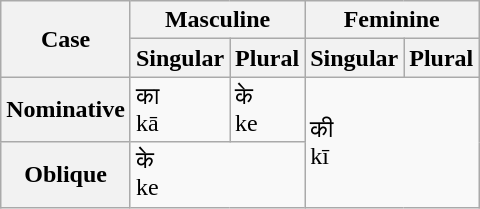<table class="wikitable">
<tr>
<th rowspan="2">Case</th>
<th colspan="2">Masculine</th>
<th colspan="2">Feminine</th>
</tr>
<tr>
<th>Singular</th>
<th>Plural</th>
<th>Singular</th>
<th>Plural</th>
</tr>
<tr>
<th>Nominative</th>
<td>का<br>kā</td>
<td>के<br>ke</td>
<td colspan="2" rowspan="2">की<br>kī</td>
</tr>
<tr>
<th>Oblique</th>
<td colspan="2">के<br>ke</td>
</tr>
</table>
